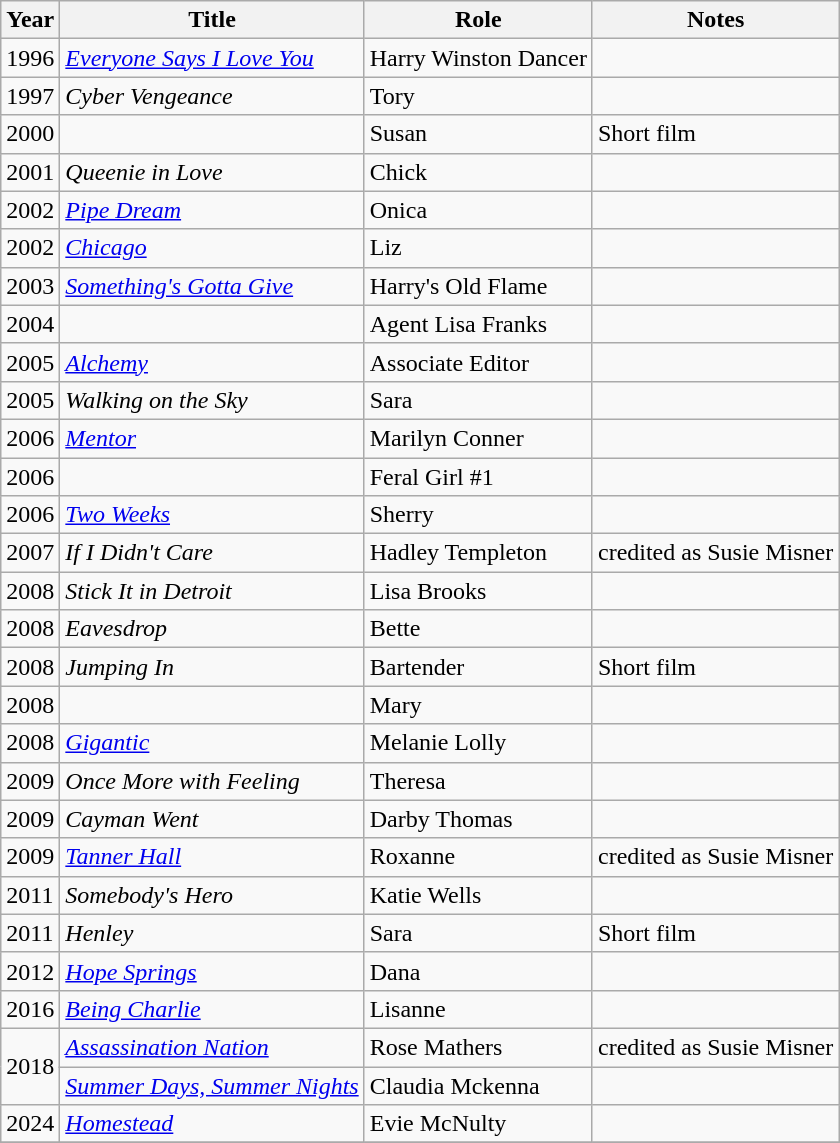<table class="wikitable sortable">
<tr>
<th>Year</th>
<th>Title</th>
<th>Role</th>
<th class="unsortable">Notes</th>
</tr>
<tr>
<td>1996</td>
<td><em><a href='#'>Everyone Says I Love You</a></em></td>
<td>Harry Winston Dancer</td>
<td></td>
</tr>
<tr>
<td>1997</td>
<td><em>Cyber Vengeance</em></td>
<td>Tory</td>
<td></td>
</tr>
<tr>
<td>2000</td>
<td><em></em></td>
<td>Susan</td>
<td>Short film</td>
</tr>
<tr>
<td>2001</td>
<td><em>Queenie in Love</em></td>
<td>Chick</td>
<td></td>
</tr>
<tr>
<td>2002</td>
<td><em><a href='#'>Pipe Dream</a></em></td>
<td>Onica</td>
<td></td>
</tr>
<tr>
<td>2002</td>
<td><em><a href='#'>Chicago</a></em></td>
<td>Liz</td>
<td></td>
</tr>
<tr>
<td>2003</td>
<td><em><a href='#'>Something's Gotta Give</a></em></td>
<td>Harry's Old Flame</td>
<td></td>
</tr>
<tr>
<td>2004</td>
<td><em></em></td>
<td>Agent Lisa Franks</td>
<td></td>
</tr>
<tr>
<td>2005</td>
<td><em><a href='#'>Alchemy</a></em></td>
<td>Associate Editor</td>
<td></td>
</tr>
<tr>
<td>2005</td>
<td><em>Walking on the Sky</em></td>
<td>Sara</td>
<td></td>
</tr>
<tr>
<td>2006</td>
<td><em><a href='#'>Mentor</a></em></td>
<td>Marilyn Conner</td>
<td></td>
</tr>
<tr>
<td>2006</td>
<td><em></em></td>
<td>Feral Girl #1</td>
<td></td>
</tr>
<tr>
<td>2006</td>
<td><em><a href='#'>Two Weeks</a></em></td>
<td>Sherry</td>
<td></td>
</tr>
<tr>
<td>2007</td>
<td><em>If I Didn't Care</em></td>
<td>Hadley Templeton</td>
<td>credited as Susie Misner</td>
</tr>
<tr>
<td>2008</td>
<td><em>Stick It in Detroit</em></td>
<td>Lisa Brooks</td>
<td></td>
</tr>
<tr>
<td>2008</td>
<td><em>Eavesdrop</em></td>
<td>Bette</td>
<td></td>
</tr>
<tr>
<td>2008</td>
<td><em>Jumping In</em></td>
<td>Bartender</td>
<td>Short film</td>
</tr>
<tr>
<td>2008</td>
<td><em></em></td>
<td>Mary</td>
<td></td>
</tr>
<tr>
<td>2008</td>
<td><em><a href='#'>Gigantic</a></em></td>
<td>Melanie Lolly</td>
<td></td>
</tr>
<tr>
<td>2009</td>
<td><em>Once More with Feeling</em></td>
<td>Theresa</td>
<td></td>
</tr>
<tr>
<td>2009</td>
<td><em>Cayman Went</em></td>
<td>Darby Thomas</td>
<td></td>
</tr>
<tr>
<td>2009</td>
<td><em><a href='#'>Tanner Hall</a></em></td>
<td>Roxanne</td>
<td>credited as Susie Misner</td>
</tr>
<tr>
<td>2011</td>
<td><em>Somebody's Hero</em></td>
<td>Katie Wells</td>
<td></td>
</tr>
<tr>
<td>2011</td>
<td><em>Henley</em></td>
<td>Sara</td>
<td>Short film</td>
</tr>
<tr>
<td>2012</td>
<td><em><a href='#'>Hope Springs</a></em></td>
<td>Dana</td>
<td></td>
</tr>
<tr>
<td>2016</td>
<td><em><a href='#'>Being Charlie</a></em></td>
<td>Lisanne</td>
<td></td>
</tr>
<tr>
<td rowspan="2">2018</td>
<td><em><a href='#'>Assassination Nation</a></em></td>
<td>Rose Mathers</td>
<td>credited as Susie Misner</td>
</tr>
<tr>
<td><em><a href='#'>Summer Days, Summer Nights</a></em></td>
<td>Claudia Mckenna</td>
<td></td>
</tr>
<tr>
<td>2024</td>
<td><em><a href='#'>Homestead</a></em></td>
<td>Evie McNulty</td>
<td></td>
</tr>
<tr>
</tr>
</table>
